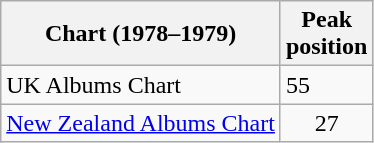<table class="wikitable">
<tr>
<th>Chart (1978–1979)</th>
<th>Peak<br>position</th>
</tr>
<tr>
<td>UK Albums Chart</td>
<td>55</td>
</tr>
<tr>
<td><a href='#'>New Zealand Albums Chart</a></td>
<td style="text-align:center;">27</td>
</tr>
</table>
